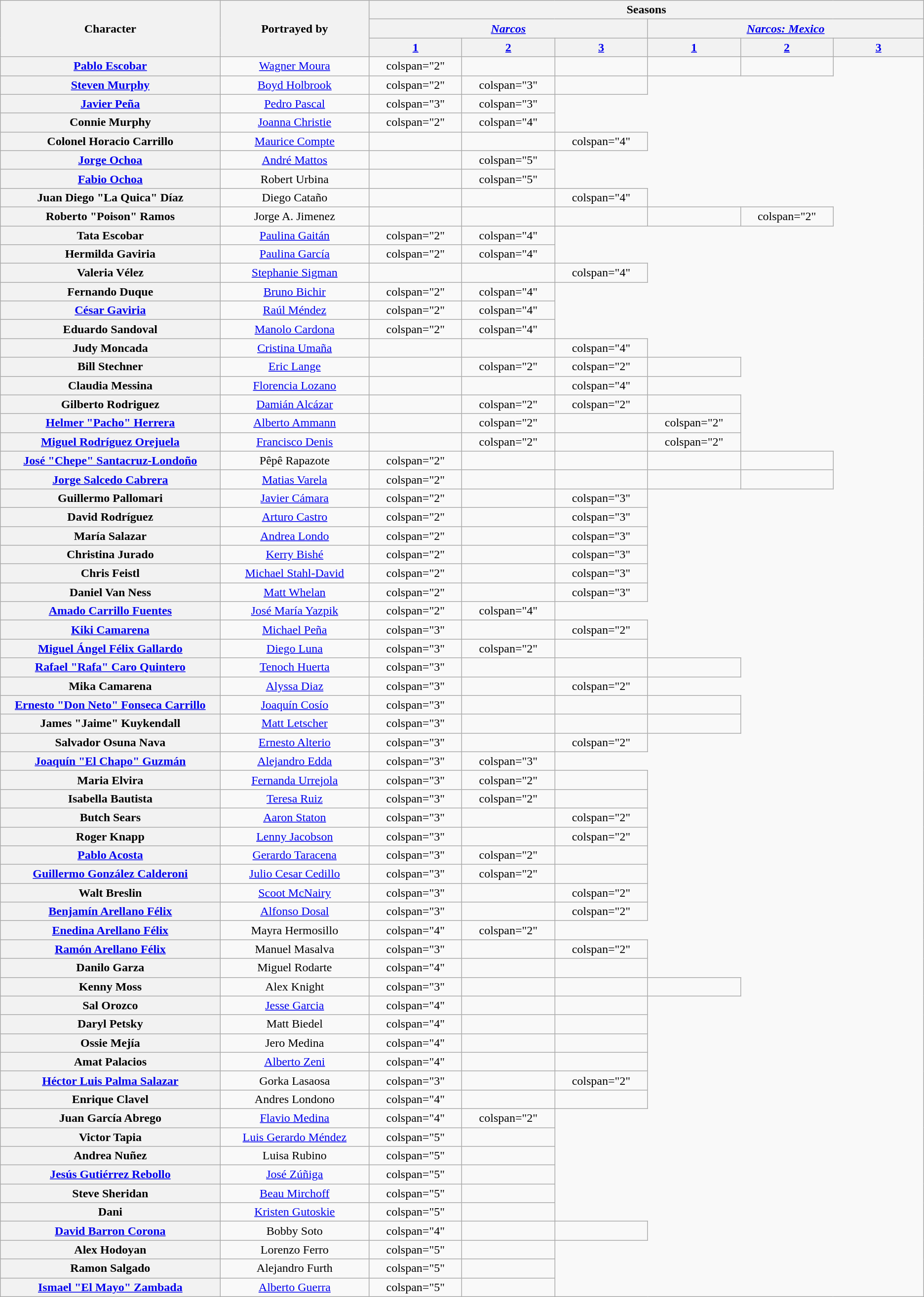<table class="wikitable plainrowheaders" style="text-align:center;">
<tr>
<th scope="col" rowspan="3" style="width: 300px;">Character</th>
<th scope="col" rowspan="3" style="width: 200px;">Portrayed by</th>
<th scope="col" colspan="6">Seasons</th>
</tr>
<tr>
<th colspan="3"><em><a href='#'>Narcos</a></em></th>
<th colspan="3"><em><a href='#'>Narcos: Mexico</a></em></th>
</tr>
<tr>
<th scope="col" style="width: 120px;"><a href='#'>1</a></th>
<th scope="col" style="width: 120px;"><a href='#'>2</a></th>
<th scope="col" style="width: 120px;"><a href='#'>3</a></th>
<th scope="col" style="width: 120px;"><a href='#'>1</a></th>
<th scope="col" style="width: 120px;"><a href='#'>2</a></th>
<th scope="col" style="width: 120px;"><a href='#'>3</a></th>
</tr>
<tr>
<th scope="row"><a href='#'>Pablo Escobar</a></th>
<td><a href='#'>Wagner Moura</a></td>
<td>colspan="2" </td>
<td></td>
<td></td>
<td></td>
<td></td>
</tr>
<tr>
<th scope="row"><a href='#'>Steven Murphy</a></th>
<td><a href='#'>Boyd Holbrook</a></td>
<td>colspan="2" </td>
<td>colspan="3" </td>
<td></td>
</tr>
<tr>
<th scope="row"><a href='#'>Javier Peña</a></th>
<td><a href='#'>Pedro Pascal</a></td>
<td>colspan="3" </td>
<td>colspan="3" </td>
</tr>
<tr>
<th scope="row">Connie Murphy</th>
<td><a href='#'>Joanna Christie</a></td>
<td>colspan="2" </td>
<td>colspan="4" </td>
</tr>
<tr>
<th scope="row">Colonel Horacio Carrillo</th>
<td><a href='#'>Maurice Compte</a></td>
<td></td>
<td></td>
<td>colspan="4" </td>
</tr>
<tr>
<th scope="row"><a href='#'>Jorge Ochoa</a></th>
<td><a href='#'>André Mattos</a></td>
<td></td>
<td>colspan="5" </td>
</tr>
<tr>
<th scope="row"><a href='#'>Fabio Ochoa</a></th>
<td>Robert Urbina</td>
<td></td>
<td>colspan="5" </td>
</tr>
<tr>
<th scope="row">Juan Diego "La Quica" Díaz</th>
<td>Diego Cataño</td>
<td></td>
<td></td>
<td>colspan="4" </td>
</tr>
<tr>
<th scope="row">Roberto "Poison" Ramos</th>
<td>Jorge A. Jimenez</td>
<td></td>
<td></td>
<td></td>
<td></td>
<td>colspan="2" </td>
</tr>
<tr>
<th scope="row">Tata Escobar</th>
<td><a href='#'>Paulina Gaitán</a></td>
<td>colspan="2" </td>
<td>colspan="4" </td>
</tr>
<tr>
<th scope="row">Hermilda Gaviria</th>
<td><a href='#'>Paulina García</a></td>
<td>colspan="2" </td>
<td>colspan="4" </td>
</tr>
<tr>
<th scope="row">Valeria Vélez</th>
<td><a href='#'>Stephanie Sigman</a></td>
<td></td>
<td></td>
<td>colspan="4" </td>
</tr>
<tr>
<th scope="row">Fernando Duque</th>
<td><a href='#'>Bruno Bichir</a></td>
<td>colspan="2" </td>
<td>colspan="4" </td>
</tr>
<tr>
<th scope="row"><a href='#'>César Gaviria</a></th>
<td><a href='#'>Raúl Méndez</a></td>
<td>colspan="2" </td>
<td>colspan="4" </td>
</tr>
<tr>
<th scope="row">Eduardo Sandoval</th>
<td><a href='#'>Manolo Cardona</a></td>
<td>colspan="2" </td>
<td>colspan="4" </td>
</tr>
<tr>
<th scope="row">Judy Moncada</th>
<td><a href='#'>Cristina Umaña</a></td>
<td></td>
<td></td>
<td>colspan="4" </td>
</tr>
<tr>
<th scope="row">Bill Stechner</th>
<td><a href='#'>Eric Lange</a></td>
<td></td>
<td>colspan="2" </td>
<td>colspan="2" </td>
<td></td>
</tr>
<tr>
<th scope="row">Claudia Messina</th>
<td><a href='#'>Florencia Lozano</a></td>
<td></td>
<td></td>
<td>colspan="4" </td>
</tr>
<tr>
<th scope="row">Gilberto Rodriguez</th>
<td><a href='#'>Damián Alcázar</a></td>
<td></td>
<td>colspan="2" </td>
<td>colspan="2" </td>
<td></td>
</tr>
<tr>
<th scope="row"><a href='#'>Helmer "Pacho" Herrera</a></th>
<td><a href='#'>Alberto Ammann</a></td>
<td></td>
<td>colspan="2" </td>
<td></td>
<td>colspan="2" </td>
</tr>
<tr>
<th scope="row"><a href='#'>Miguel Rodríguez Orejuela</a></th>
<td><a href='#'>Francisco Denis</a></td>
<td></td>
<td>colspan="2" </td>
<td></td>
<td>colspan="2" </td>
</tr>
<tr>
<th scope="row"><a href='#'>José "Chepe" Santacruz-Londoño</a></th>
<td>Pêpê Rapazote</td>
<td>colspan="2" </td>
<td></td>
<td></td>
<td></td>
<td></td>
</tr>
<tr>
<th scope="row"><a href='#'>Jorge Salcedo Cabrera</a></th>
<td><a href='#'>Matias Varela</a></td>
<td>colspan="2" </td>
<td></td>
<td></td>
<td></td>
<td></td>
</tr>
<tr>
<th scope="row">Guillermo Pallomari</th>
<td><a href='#'>Javier Cámara</a></td>
<td>colspan="2" </td>
<td></td>
<td>colspan="3" </td>
</tr>
<tr>
<th scope="row">David Rodríguez</th>
<td><a href='#'>Arturo Castro</a></td>
<td>colspan="2" </td>
<td></td>
<td>colspan="3" </td>
</tr>
<tr>
<th scope="row">María Salazar</th>
<td><a href='#'>Andrea Londo</a></td>
<td>colspan="2" </td>
<td></td>
<td>colspan="3" </td>
</tr>
<tr>
<th scope="row">Christina Jurado</th>
<td><a href='#'>Kerry Bishé</a></td>
<td>colspan="2" </td>
<td></td>
<td>colspan="3" </td>
</tr>
<tr>
<th scope="row">Chris Feistl</th>
<td><a href='#'>Michael Stahl-David</a></td>
<td>colspan="2" </td>
<td></td>
<td>colspan="3" </td>
</tr>
<tr>
<th scope="row">Daniel Van Ness</th>
<td><a href='#'>Matt Whelan</a></td>
<td>colspan="2" </td>
<td></td>
<td>colspan="3" </td>
</tr>
<tr>
<th scope="row"><a href='#'>Amado Carrillo Fuentes</a></th>
<td><a href='#'>José María Yazpik</a></td>
<td>colspan="2" </td>
<td>colspan="4" </td>
</tr>
<tr>
<th scope="row"><a href='#'>Kiki Camarena</a></th>
<td><a href='#'>Michael Peña</a></td>
<td>colspan="3" </td>
<td></td>
<td>colspan="2" </td>
</tr>
<tr>
<th scope="row"><a href='#'>Miguel Ángel Félix Gallardo</a></th>
<td><a href='#'>Diego Luna</a></td>
<td>colspan="3" </td>
<td>colspan="2" </td>
<td></td>
</tr>
<tr>
<th scope="row"><a href='#'>Rafael "Rafa" Caro Quintero</a></th>
<td><a href='#'>Tenoch Huerta</a></td>
<td>colspan="3" </td>
<td></td>
<td></td>
<td></td>
</tr>
<tr>
<th scope="row">Mika Camarena</th>
<td><a href='#'>Alyssa Diaz</a></td>
<td>colspan="3" </td>
<td></td>
<td>colspan="2" </td>
</tr>
<tr>
<th scope="row"><a href='#'>Ernesto "Don Neto" Fonseca Carrillo</a></th>
<td><a href='#'>Joaquín Cosío</a></td>
<td>colspan="3" </td>
<td></td>
<td></td>
<td></td>
</tr>
<tr>
<th scope="row">James "Jaime" Kuykendall</th>
<td><a href='#'>Matt Letscher</a></td>
<td>colspan="3" </td>
<td></td>
<td></td>
<td></td>
</tr>
<tr>
<th scope="row">Salvador Osuna Nava</th>
<td><a href='#'>Ernesto Alterio</a></td>
<td>colspan="3" </td>
<td></td>
<td>colspan="2" </td>
</tr>
<tr>
<th scope="row"><a href='#'>Joaquín "El Chapo" Guzmán</a></th>
<td><a href='#'>Alejandro Edda</a></td>
<td>colspan="3" </td>
<td>colspan="3" </td>
</tr>
<tr>
<th scope="row">Maria Elvira</th>
<td><a href='#'>Fernanda Urrejola</a></td>
<td>colspan="3" </td>
<td>colspan="2" </td>
<td></td>
</tr>
<tr>
<th scope="row">Isabella Bautista</th>
<td><a href='#'>Teresa Ruiz</a></td>
<td>colspan="3" </td>
<td>colspan="2" </td>
<td></td>
</tr>
<tr>
<th scope="row">Butch Sears</th>
<td><a href='#'>Aaron Staton</a></td>
<td>colspan="3" </td>
<td></td>
<td>colspan="2" </td>
</tr>
<tr>
<th scope="row">Roger Knapp</th>
<td><a href='#'>Lenny Jacobson</a></td>
<td>colspan="3" </td>
<td></td>
<td>colspan="2" </td>
</tr>
<tr>
<th scope="row"><a href='#'>Pablo Acosta</a></th>
<td><a href='#'>Gerardo Taracena</a></td>
<td>colspan="3" </td>
<td>colspan="2" </td>
<td></td>
</tr>
<tr>
<th scope="row"><a href='#'>Guillermo González Calderoni</a></th>
<td><a href='#'>Julio Cesar Cedillo</a></td>
<td>colspan="3" </td>
<td>colspan="2" </td>
<td></td>
</tr>
<tr>
<th scope="row">Walt Breslin</th>
<td><a href='#'>Scoot McNairy</a></td>
<td>colspan="3" </td>
<td></td>
<td>colspan="2" </td>
</tr>
<tr>
<th scope="row"><a href='#'>Benjamín Arellano Félix</a></th>
<td><a href='#'>Alfonso Dosal</a></td>
<td>colspan="3" </td>
<td></td>
<td>colspan="2" </td>
</tr>
<tr>
<th scope="row"><a href='#'>Enedina Arellano Félix</a></th>
<td>Mayra Hermosillo</td>
<td>colspan="4" </td>
<td>colspan="2" </td>
</tr>
<tr>
<th scope="row"><a href='#'>Ramón Arellano Félix</a></th>
<td>Manuel Masalva</td>
<td>colspan="3" </td>
<td></td>
<td>colspan="2" </td>
</tr>
<tr>
<th scope="row">Danilo Garza</th>
<td>Miguel Rodarte</td>
<td>colspan="4" </td>
<td></td>
<td></td>
</tr>
<tr>
<th scope="row">Kenny Moss</th>
<td>Alex Knight</td>
<td>colspan="3" </td>
<td></td>
<td></td>
<td></td>
</tr>
<tr>
<th scope="row">Sal Orozco</th>
<td><a href='#'>Jesse Garcia</a></td>
<td>colspan="4" </td>
<td></td>
<td></td>
</tr>
<tr>
<th scope="row">Daryl Petsky</th>
<td>Matt Biedel</td>
<td>colspan="4" </td>
<td></td>
<td></td>
</tr>
<tr>
<th scope="row">Ossie Mejía</th>
<td>Jero Medina</td>
<td>colspan="4" </td>
<td></td>
<td></td>
</tr>
<tr>
<th scope="row">Amat Palacios</th>
<td><a href='#'>Alberto Zeni</a></td>
<td>colspan="4" </td>
<td></td>
<td></td>
</tr>
<tr>
<th scope="row"><a href='#'>Héctor Luis Palma Salazar</a></th>
<td>Gorka Lasaosa</td>
<td>colspan="3" </td>
<td></td>
<td>colspan="2" </td>
</tr>
<tr>
<th scope="row">Enrique Clavel</th>
<td>Andres Londono</td>
<td>colspan="4" </td>
<td></td>
<td></td>
</tr>
<tr>
<th scope="row">Juan García Abrego</th>
<td><a href='#'>Flavio Medina</a></td>
<td>colspan="4" </td>
<td>colspan="2" </td>
</tr>
<tr>
<th scope="row">Victor Tapia</th>
<td><a href='#'>Luis Gerardo Méndez</a></td>
<td>colspan="5" </td>
<td></td>
</tr>
<tr>
<th scope="row">Andrea Nuñez</th>
<td>Luisa Rubino</td>
<td>colspan="5" </td>
<td></td>
</tr>
<tr>
<th scope="row"><a href='#'>Jesús Gutiérrez Rebollo</a></th>
<td><a href='#'>José Zúñiga</a></td>
<td>colspan="5" </td>
<td></td>
</tr>
<tr>
<th scope="row">Steve Sheridan</th>
<td><a href='#'>Beau Mirchoff</a></td>
<td>colspan="5" </td>
<td></td>
</tr>
<tr>
<th scope="row">Dani</th>
<td><a href='#'>Kristen Gutoskie</a></td>
<td>colspan="5" </td>
<td></td>
</tr>
<tr>
<th scope="row"><a href='#'>David Barron Corona</a></th>
<td>Bobby Soto</td>
<td>colspan="4" </td>
<td></td>
<td></td>
</tr>
<tr>
<th scope="row">Alex Hodoyan</th>
<td>Lorenzo Ferro</td>
<td>colspan="5" </td>
<td></td>
</tr>
<tr>
<th scope="row">Ramon Salgado</th>
<td>Alejandro Furth</td>
<td>colspan="5" </td>
<td></td>
</tr>
<tr>
<th scope="row"><a href='#'>Ismael "El Mayo" Zambada</a></th>
<td><a href='#'>Alberto Guerra</a></td>
<td>colspan="5" </td>
<td></td>
</tr>
</table>
